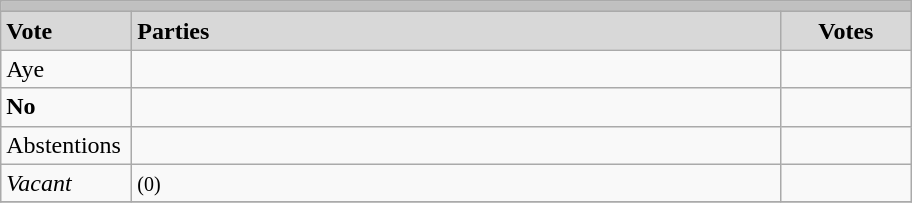<table class="wikitable">
<tr>
<td colspan="3" bgcolor="#C0C0C0"></td>
</tr>
<tr bgcolor="#D8D8D8">
<td width=80px><strong>Vote</strong></td>
<td width=425px><strong>Parties</strong></td>
<td width=80px align="center"><strong>Votes</strong></td>
</tr>
<tr>
<td> Aye</td>
<td></td>
<td></td>
</tr>
<tr>
<td> <strong>No</strong></td>
<td></td>
<td></td>
</tr>
<tr>
<td>Abstentions</td>
<td></td>
<td></td>
</tr>
<tr>
<td><em>Vacant</em></td>
<td><small>(0)</small></td>
<td></td>
</tr>
<tr>
</tr>
</table>
